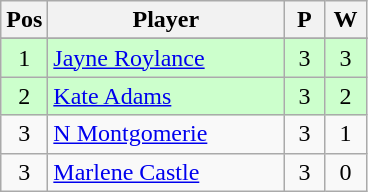<table class="wikitable">
<tr>
<th width=20>Pos</th>
<th width=150>Player</th>
<th width=20>P</th>
<th width=20>W</th>
</tr>
<tr>
</tr>
<tr align=center style="background: #ccffcc;">
<td>1</td>
<td align="left"> <a href='#'>Jayne Roylance</a></td>
<td>3</td>
<td>3</td>
</tr>
<tr align=center style="background: #ccffcc;">
<td>2</td>
<td align="left"> <a href='#'>Kate Adams</a></td>
<td>3</td>
<td>2</td>
</tr>
<tr align=center>
<td>3</td>
<td align="left"> <a href='#'>N Montgomerie</a></td>
<td>3</td>
<td>1</td>
</tr>
<tr align=center>
<td>3</td>
<td align="left"> <a href='#'>Marlene Castle</a></td>
<td>3</td>
<td>0</td>
</tr>
</table>
